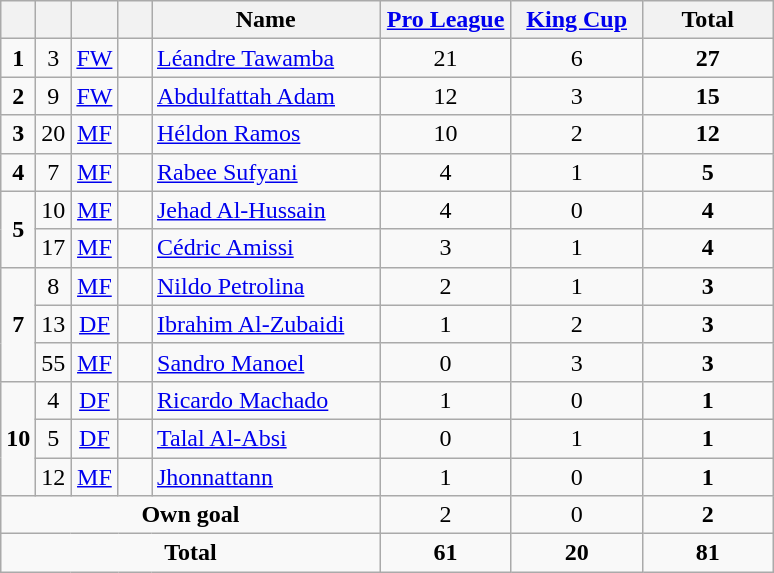<table class="wikitable" style="text-align:center">
<tr>
<th width=15></th>
<th width=15></th>
<th width=15></th>
<th width=15></th>
<th width=145>Name</th>
<th width=80><a href='#'>Pro League</a></th>
<th width=80><a href='#'>King Cup</a></th>
<th width=80>Total</th>
</tr>
<tr>
<td><strong>1</strong></td>
<td>3</td>
<td><a href='#'>FW</a></td>
<td></td>
<td align=left><a href='#'>Léandre Tawamba</a></td>
<td>21</td>
<td>6</td>
<td><strong>27</strong></td>
</tr>
<tr>
<td><strong>2</strong></td>
<td>9</td>
<td><a href='#'>FW</a></td>
<td></td>
<td align=left><a href='#'>Abdulfattah Adam</a></td>
<td>12</td>
<td>3</td>
<td><strong>15</strong></td>
</tr>
<tr>
<td><strong>3</strong></td>
<td>20</td>
<td><a href='#'>MF</a></td>
<td></td>
<td align=left><a href='#'>Héldon Ramos</a></td>
<td>10</td>
<td>2</td>
<td><strong>12</strong></td>
</tr>
<tr>
<td><strong>4</strong></td>
<td>7</td>
<td><a href='#'>MF</a></td>
<td></td>
<td align=left><a href='#'>Rabee Sufyani</a></td>
<td>4</td>
<td>1</td>
<td><strong>5</strong></td>
</tr>
<tr>
<td rowspan=2><strong>5</strong></td>
<td>10</td>
<td><a href='#'>MF</a></td>
<td></td>
<td align=left><a href='#'>Jehad Al-Hussain</a></td>
<td>4</td>
<td>0</td>
<td><strong>4</strong></td>
</tr>
<tr>
<td>17</td>
<td><a href='#'>MF</a></td>
<td></td>
<td align=left><a href='#'>Cédric Amissi</a></td>
<td>3</td>
<td>1</td>
<td><strong>4</strong></td>
</tr>
<tr>
<td rowspan=3><strong>7</strong></td>
<td>8</td>
<td><a href='#'>MF</a></td>
<td></td>
<td align=left><a href='#'>Nildo Petrolina</a></td>
<td>2</td>
<td>1</td>
<td><strong>3</strong></td>
</tr>
<tr>
<td>13</td>
<td><a href='#'>DF</a></td>
<td></td>
<td align=left><a href='#'>Ibrahim Al-Zubaidi</a></td>
<td>1</td>
<td>2</td>
<td><strong>3</strong></td>
</tr>
<tr>
<td>55</td>
<td><a href='#'>MF</a></td>
<td></td>
<td align=left><a href='#'>Sandro Manoel</a></td>
<td>0</td>
<td>3</td>
<td><strong>3</strong></td>
</tr>
<tr>
<td rowspan=3><strong>10</strong></td>
<td>4</td>
<td><a href='#'>DF</a></td>
<td></td>
<td align=left><a href='#'>Ricardo Machado</a></td>
<td>1</td>
<td>0</td>
<td><strong>1</strong></td>
</tr>
<tr>
<td>5</td>
<td><a href='#'>DF</a></td>
<td></td>
<td align=left><a href='#'>Talal Al-Absi</a></td>
<td>0</td>
<td>1</td>
<td><strong>1</strong></td>
</tr>
<tr>
<td>12</td>
<td><a href='#'>MF</a></td>
<td></td>
<td align=left><a href='#'>Jhonnattann</a></td>
<td>1</td>
<td>0</td>
<td><strong>1</strong></td>
</tr>
<tr>
<td colspan=5><strong>Own goal</strong></td>
<td>2</td>
<td>0</td>
<td><strong>2</strong></td>
</tr>
<tr>
<td colspan=5><strong>Total</strong></td>
<td><strong>61</strong></td>
<td><strong>20</strong></td>
<td><strong>81</strong></td>
</tr>
</table>
